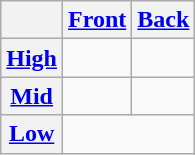<table class="wikitable" style="text-align: center;">
<tr>
<th></th>
<th><a href='#'>Front</a></th>
<th><a href='#'>Back</a></th>
</tr>
<tr>
<th><a href='#'>High</a></th>
<td> </td>
<td> </td>
</tr>
<tr>
<th><a href='#'>Mid</a></th>
<td> </td>
<td> </td>
</tr>
<tr>
<th><a href='#'>Low</a></th>
<td colspan="2"> </td>
</tr>
</table>
